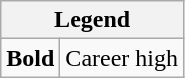<table class="wikitable">
<tr>
<th colspan="2">Legend</th>
</tr>
<tr>
<td><strong>Bold</strong></td>
<td>Career high</td>
</tr>
</table>
